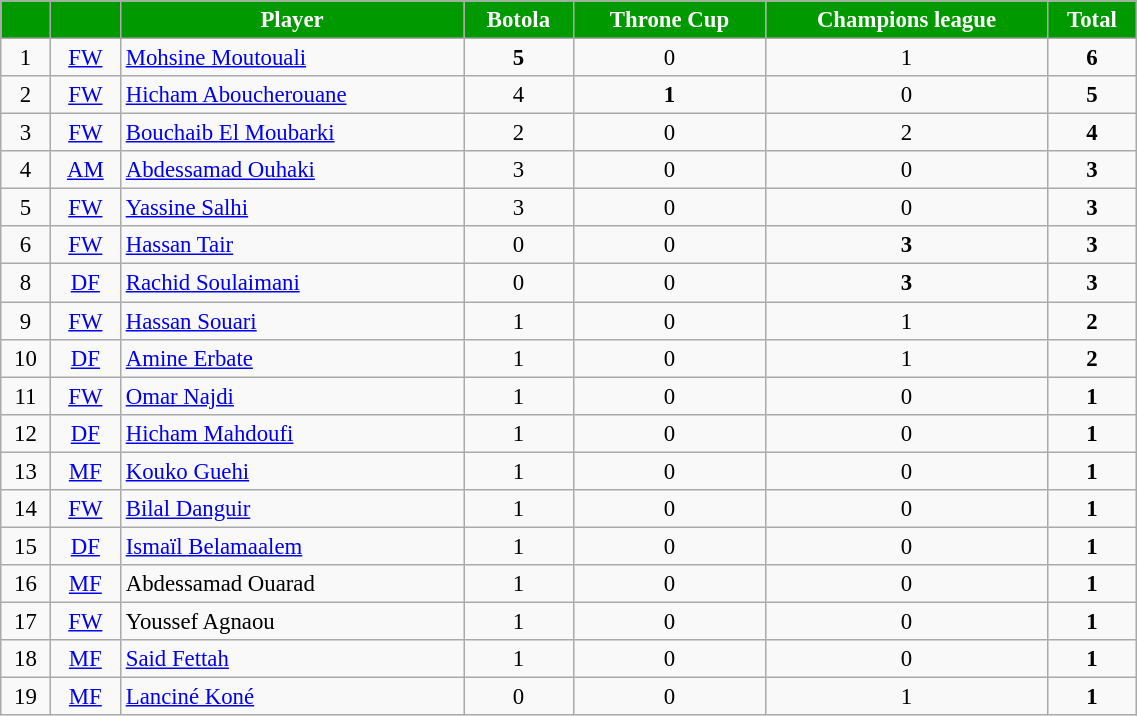<table class="wikitable" style="width:60%; text-align:center; font-size:95%; text-align:centre;">
<tr>
<th style="background:#009900; color:white;"></th>
<th style="background:#009900; color:white;"></th>
<th style="background:#009900; color:white;">Player</th>
<th style="background:#009900; color:white;">Botola</th>
<th style="background:#009900; color:white;">Throne Cup</th>
<th style="background:#009900; color:white;">Champions league</th>
<th style="background:#009900; color:white;">Total</th>
</tr>
<tr>
<td rowspan="-">1</td>
<td><a href='#'>FW</a></td>
<td rowspan="-" style="text-align:left;"> <a href='#'>Mohsine Moutouali</a></td>
<td rowspan="-"><strong>5</strong></td>
<td rowspan="-">0</td>
<td rowspan="-">1</td>
<td rowspan="-"><strong>6</strong></td>
</tr>
<tr>
<td rowspan="-">2</td>
<td><a href='#'>FW</a></td>
<td rowspan="-" style="text-align:left;"> <a href='#'>Hicham Aboucherouane</a></td>
<td rowspan="-">4</td>
<td rowspan="-"><strong>1</strong></td>
<td rowspan="-">0</td>
<td rowspan="-"><strong>5</strong></td>
</tr>
<tr>
<td rowspan="-">3</td>
<td><a href='#'>FW</a></td>
<td rowspan="-" style="text-align:left;"> <a href='#'>Bouchaib El Moubarki</a></td>
<td rowspan="-">2</td>
<td rowspan="-">0</td>
<td rowspan="-">2</td>
<td rowspan="-"><strong>4</strong></td>
</tr>
<tr>
<td rowspan="-">4</td>
<td rowspan="-"><a href='#'>AM</a></td>
<td rowspan="-" style="text-align:left;"> <a href='#'>Abdessamad Ouhaki</a></td>
<td rowspan="-">3</td>
<td rowspan="-">0</td>
<td rowspan="-">0</td>
<td rowspan="-"><strong>3</strong></td>
</tr>
<tr>
<td rowspan="-">5</td>
<td rowspan="-"><a href='#'>FW</a></td>
<td rowspan="-" style="text-align:left;"> <a href='#'>Yassine Salhi</a></td>
<td rowspan="-">3</td>
<td rowspan="-">0</td>
<td rowspan="-">0</td>
<td rowspan="-"><strong>3</strong></td>
</tr>
<tr>
<td rowspan="-">6</td>
<td><a href='#'>FW</a></td>
<td rowspan="-" style="text-align:left;"> <a href='#'>Hassan Tair</a></td>
<td rowspan="-">0</td>
<td rowspan="-">0</td>
<td rowspan="-"><strong>3</strong></td>
<td rowspan="-"><strong>3</strong></td>
</tr>
<tr>
<td rowspan="-">8</td>
<td rowspan="-"><a href='#'>DF</a></td>
<td rowspan="-" style="text-align:left;"> <a href='#'>Rachid Soulaimani</a></td>
<td rowspan="-">0</td>
<td rowspan="-">0</td>
<td rowspan="-"><strong>3</strong></td>
<td rowspan="-"><strong>3</strong></td>
</tr>
<tr>
<td rowspan="-">9</td>
<td><a href='#'>FW</a></td>
<td rowspan="-" style="text-align:left;"> <a href='#'>Hassan Souari</a></td>
<td rowspan="-">1</td>
<td rowspan="-">0</td>
<td rowspan="-">1</td>
<td rowspan="-"><strong>2</strong></td>
</tr>
<tr>
<td rowspan="-">10</td>
<td rowspan="-"><a href='#'>DF</a></td>
<td rowspan="-" style="text-align:left;"> <a href='#'>Amine Erbate</a></td>
<td rowspan="-">1</td>
<td rowspan="-">0</td>
<td rowspan="-">1</td>
<td rowspan="-"><strong>2</strong></td>
</tr>
<tr>
<td rowspan="-">11</td>
<td><a href='#'>FW</a></td>
<td rowspan="-" style="text-align:left;"> <a href='#'>Omar Najdi</a></td>
<td rowspan="-">1</td>
<td rowspan="-">0</td>
<td rowspan="-">0</td>
<td rowspan="-"><strong>1</strong></td>
</tr>
<tr>
<td rowspan="-">12</td>
<td rowspan="-"><a href='#'>DF</a></td>
<td rowspan="-" style="text-align:left;"> <a href='#'>Hicham Mahdoufi</a></td>
<td rowspan="-">1</td>
<td rowspan="-">0</td>
<td rowspan="-">0</td>
<td rowspan="-"><strong>1</strong></td>
</tr>
<tr>
<td rowspan="-">13</td>
<td><a href='#'>MF</a></td>
<td rowspan="-" style="text-align:left;"> <a href='#'>Kouko Guehi</a></td>
<td rowspan="-">1</td>
<td rowspan="-">0</td>
<td rowspan="-">0</td>
<td rowspan="-"><strong>1</strong></td>
</tr>
<tr>
<td rowspan="-">14</td>
<td><a href='#'>FW</a></td>
<td rowspan="-" style="text-align:left;"> <a href='#'>Bilal Danguir</a></td>
<td rowspan="-">1</td>
<td rowspan="-">0</td>
<td rowspan="-">0</td>
<td rowspan="-"><strong>1</strong></td>
</tr>
<tr>
<td rowspan="-">15</td>
<td rowspan="-"><a href='#'>DF</a></td>
<td rowspan="-" style="text-align:left;"> <a href='#'>Ismaïl Belamaalem</a></td>
<td rowspan="-">1</td>
<td rowspan="-">0</td>
<td rowspan="-">0</td>
<td rowspan="-"><strong>1</strong></td>
</tr>
<tr>
<td rowspan="-">16</td>
<td><a href='#'>MF</a></td>
<td rowspan="-" style="text-align:left;"> Abdessamad Ouarad</td>
<td rowspan="-">1</td>
<td rowspan="-">0</td>
<td rowspan="-">0</td>
<td rowspan="-"><strong>1</strong></td>
</tr>
<tr>
<td rowspan="-">17</td>
<td><a href='#'>FW</a></td>
<td rowspan="-" style="text-align:left;"> Youssef Agnaou</td>
<td rowspan="-">1</td>
<td rowspan="-">0</td>
<td rowspan="-">0</td>
<td rowspan="-"><strong>1</strong></td>
</tr>
<tr>
<td rowspan="-">18</td>
<td><a href='#'>MF</a></td>
<td rowspan="-" style="text-align:left;"> <a href='#'>Said Fettah</a></td>
<td rowspan="-">1</td>
<td rowspan="-">0</td>
<td rowspan="-">0</td>
<td rowspan="-"><strong>1</strong></td>
</tr>
<tr>
<td rowspan="-">19</td>
<td><a href='#'>MF</a></td>
<td rowspan="-" style="text-align:left;"> <a href='#'>Lanciné Koné</a></td>
<td rowspan="-">0</td>
<td rowspan="-">0</td>
<td rowspan="-">1</td>
<td rowspan="-"><strong>1</strong></td>
</tr>
</table>
